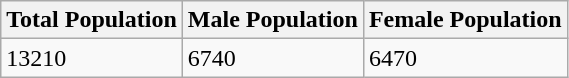<table class="wikitable">
<tr>
<th>Total Population</th>
<th>Male Population</th>
<th>Female Population</th>
</tr>
<tr>
<td>13210</td>
<td>6740</td>
<td>6470</td>
</tr>
</table>
